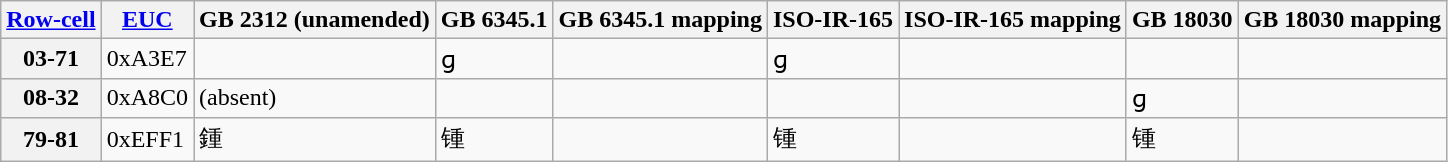<table class="wikitable">
<tr>
<th scope="col"><a href='#'>Row-cell</a></th>
<th><a href='#'>EUC</a></th>
<th>GB 2312 (unamended)</th>
<th>GB 6345.1</th>
<th>GB 6345.1 mapping</th>
<th>ISO-IR-165</th>
<th>ISO-IR-165 mapping</th>
<th>GB 18030</th>
<th>GB 18030 mapping</th>
</tr>
<tr>
<th>03-71</th>
<td>0xA3E7</td>
<td></td>
<td>ɡ</td>
<td></td>
<td>ɡ</td>
<td></td>
<td></td>
<td></td>
</tr>
<tr>
<th>08-32</th>
<td>0xA8C0</td>
<td>(absent)</td>
<td></td>
<td></td>
<td></td>
<td></td>
<td>ɡ</td>
<td></td>
</tr>
<tr>
<th>79-81</th>
<td>0xEFF1</td>
<td>鍾</td>
<td>锺</td>
<td></td>
<td>锺</td>
<td></td>
<td>锺</td>
<td></td>
</tr>
</table>
